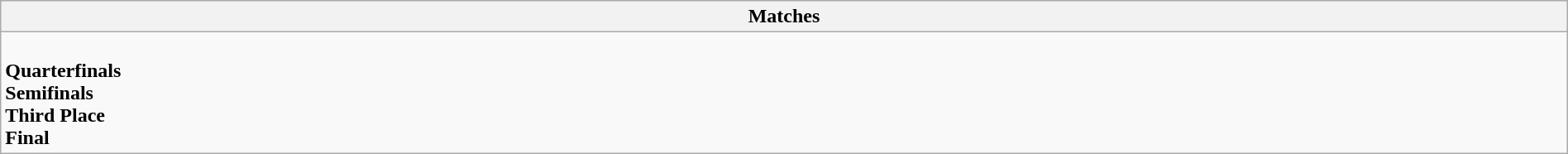<table class="wikitable collapsible collapsed" style="width:100%;">
<tr>
<th>Matches</th>
</tr>
<tr>
<td><br><strong>Quarterfinals</strong>



<br><strong>Semifinals</strong>

<br><strong>Third Place</strong>
<br><strong>Final</strong>
</td>
</tr>
</table>
